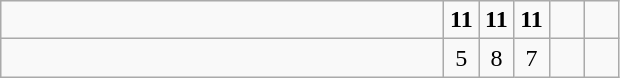<table class="wikitable">
<tr>
<td style="width:18em"><strong></strong></td>
<td align=center style="width:1em"><strong>11</strong></td>
<td align=center style="width:1em"><strong>11</strong></td>
<td align=center style="width:1em"><strong>11</strong></td>
<td align=center style="width:1em"></td>
<td align=center style="width:1em"></td>
</tr>
<tr>
<td style="width:18em"></td>
<td align=center style="width:1em">5</td>
<td align=center style="width:1em">8</td>
<td align=center style="width:1em">7</td>
<td align=center style="width:1em"></td>
<td align=center style="width:1em"></td>
</tr>
</table>
